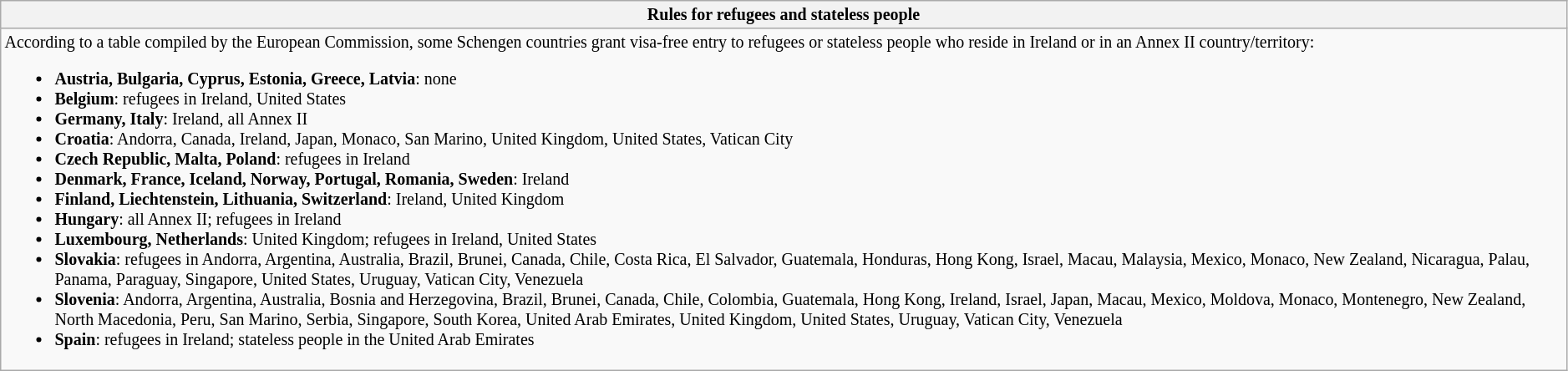<table class="wikitable collapsible collapsed" style="text-align: left; font-size: smaller">
<tr>
<th>Rules for refugees and stateless people</th>
</tr>
<tr>
<td>According to a table compiled by the European Commission, some Schengen countries grant visa-free entry to refugees or stateless people who reside in Ireland or in an Annex II country/territory:<br><ul><li><strong>Austria, Bulgaria, Cyprus, Estonia, Greece, Latvia</strong>: none</li><li><strong>Belgium</strong>: refugees in Ireland, United States</li><li><strong>Germany, Italy</strong>: Ireland, all Annex II</li><li><strong>Croatia</strong>: Andorra, Canada, Ireland, Japan, Monaco, San Marino, United Kingdom, United States, Vatican City</li><li><strong>Czech Republic, Malta, Poland</strong>: refugees in Ireland</li><li><strong>Denmark, France, Iceland, Norway, Portugal, Romania, Sweden</strong>: Ireland</li><li><strong>Finland, Liechtenstein, Lithuania, Switzerland</strong>: Ireland, United Kingdom</li><li><strong>Hungary</strong>: all Annex II; refugees in Ireland</li><li><strong>Luxembourg, Netherlands</strong>: United Kingdom; refugees in Ireland, United States</li><li><strong>Slovakia</strong>: refugees in Andorra, Argentina, Australia, Brazil, Brunei, Canada, Chile, Costa Rica, El Salvador, Guatemala, Honduras, Hong Kong, Israel, Macau, Malaysia, Mexico, Monaco, New Zealand, Nicaragua, Palau, Panama, Paraguay, Singapore, United States, Uruguay, Vatican City, Venezuela</li><li><strong>Slovenia</strong>: Andorra, Argentina, Australia, Bosnia and Herzegovina, Brazil, Brunei, Canada, Chile, Colombia, Guatemala, Hong Kong, Ireland, Israel, Japan, Macau, Mexico, Moldova, Monaco, Montenegro, New Zealand, North Macedonia, Peru, San Marino, Serbia, Singapore, South Korea, United Arab Emirates, United Kingdom, United States, Uruguay, Vatican City, Venezuela</li><li><strong>Spain</strong>: refugees in Ireland; stateless people in the United Arab Emirates</li></ul></td>
</tr>
</table>
